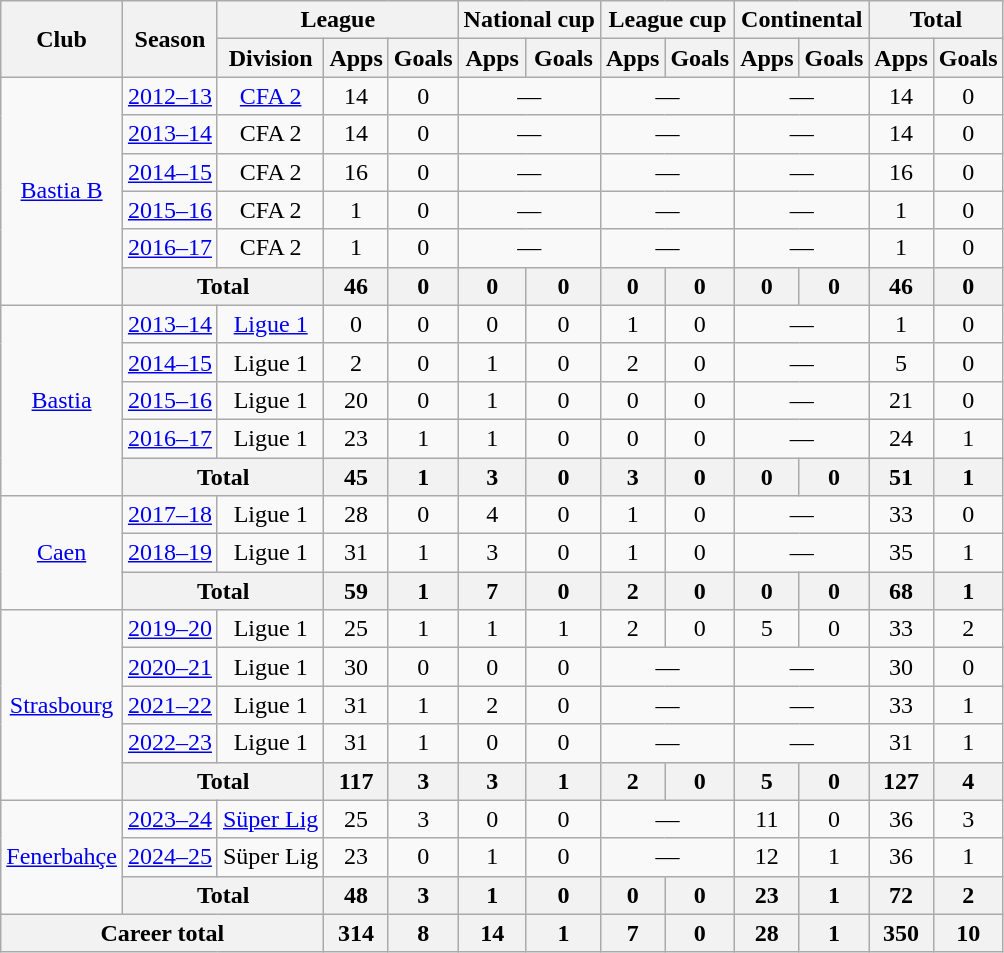<table class="wikitable" style="text-align:center">
<tr>
<th rowspan="2">Club</th>
<th rowspan="2">Season</th>
<th colspan="3">League</th>
<th colspan="2">National cup</th>
<th colspan="2">League cup</th>
<th colspan="2">Continental</th>
<th colspan="2">Total</th>
</tr>
<tr>
<th>Division</th>
<th>Apps</th>
<th>Goals</th>
<th>Apps</th>
<th>Goals</th>
<th>Apps</th>
<th>Goals</th>
<th>Apps</th>
<th>Goals</th>
<th>Apps</th>
<th>Goals</th>
</tr>
<tr>
<td rowspan="6"><a href='#'>Bastia B</a></td>
<td><a href='#'>2012–13</a></td>
<td><a href='#'>CFA 2</a></td>
<td>14</td>
<td>0</td>
<td colspan="2">—</td>
<td colspan="2">—</td>
<td colspan="2">—</td>
<td>14</td>
<td>0</td>
</tr>
<tr>
<td><a href='#'>2013–14</a></td>
<td>CFA 2</td>
<td>14</td>
<td>0</td>
<td colspan="2">—</td>
<td colspan="2">—</td>
<td colspan="2">—</td>
<td>14</td>
<td>0</td>
</tr>
<tr>
<td><a href='#'>2014–15</a></td>
<td>CFA 2</td>
<td>16</td>
<td>0</td>
<td colspan="2">—</td>
<td colspan="2">—</td>
<td colspan="2">—</td>
<td>16</td>
<td>0</td>
</tr>
<tr>
<td><a href='#'>2015–16</a></td>
<td>CFA 2</td>
<td>1</td>
<td>0</td>
<td colspan="2">—</td>
<td colspan="2">—</td>
<td colspan="2">—</td>
<td>1</td>
<td>0</td>
</tr>
<tr>
<td><a href='#'>2016–17</a></td>
<td>CFA 2</td>
<td>1</td>
<td>0</td>
<td colspan="2">—</td>
<td colspan="2">—</td>
<td colspan="2">—</td>
<td>1</td>
<td>0</td>
</tr>
<tr>
<th colspan="2">Total</th>
<th>46</th>
<th>0</th>
<th>0</th>
<th>0</th>
<th>0</th>
<th>0</th>
<th>0</th>
<th>0</th>
<th>46</th>
<th>0</th>
</tr>
<tr>
<td rowspan="5"><a href='#'>Bastia</a></td>
<td><a href='#'>2013–14</a></td>
<td><a href='#'>Ligue 1</a></td>
<td>0</td>
<td>0</td>
<td>0</td>
<td>0</td>
<td>1</td>
<td>0</td>
<td colspan="2">—</td>
<td>1</td>
<td>0</td>
</tr>
<tr>
<td><a href='#'>2014–15</a></td>
<td>Ligue 1</td>
<td>2</td>
<td>0</td>
<td>1</td>
<td>0</td>
<td>2</td>
<td>0</td>
<td colspan="2">—</td>
<td>5</td>
<td>0</td>
</tr>
<tr>
<td><a href='#'>2015–16</a></td>
<td>Ligue 1</td>
<td>20</td>
<td>0</td>
<td>1</td>
<td>0</td>
<td>0</td>
<td>0</td>
<td colspan="2">—</td>
<td>21</td>
<td>0</td>
</tr>
<tr>
<td><a href='#'>2016–17</a></td>
<td>Ligue 1</td>
<td>23</td>
<td>1</td>
<td>1</td>
<td>0</td>
<td>0</td>
<td>0</td>
<td colspan="2">—</td>
<td>24</td>
<td>1</td>
</tr>
<tr>
<th colspan="2">Total</th>
<th>45</th>
<th>1</th>
<th>3</th>
<th>0</th>
<th>3</th>
<th>0</th>
<th>0</th>
<th>0</th>
<th>51</th>
<th>1</th>
</tr>
<tr>
<td rowspan="3"><a href='#'>Caen</a></td>
<td><a href='#'>2017–18</a></td>
<td>Ligue 1</td>
<td>28</td>
<td>0</td>
<td>4</td>
<td>0</td>
<td>1</td>
<td>0</td>
<td colspan="2">—</td>
<td>33</td>
<td>0</td>
</tr>
<tr>
<td><a href='#'>2018–19</a></td>
<td>Ligue 1</td>
<td>31</td>
<td>1</td>
<td>3</td>
<td>0</td>
<td>1</td>
<td>0</td>
<td colspan="2">—</td>
<td>35</td>
<td>1</td>
</tr>
<tr>
<th colspan="2">Total</th>
<th>59</th>
<th>1</th>
<th>7</th>
<th>0</th>
<th>2</th>
<th>0</th>
<th>0</th>
<th>0</th>
<th>68</th>
<th>1</th>
</tr>
<tr>
<td rowspan="5"><a href='#'>Strasbourg</a></td>
<td><a href='#'>2019–20</a></td>
<td>Ligue 1</td>
<td>25</td>
<td>1</td>
<td>1</td>
<td>1</td>
<td>2</td>
<td>0</td>
<td>5</td>
<td>0</td>
<td>33</td>
<td>2</td>
</tr>
<tr>
<td><a href='#'>2020–21</a></td>
<td>Ligue 1</td>
<td>30</td>
<td>0</td>
<td>0</td>
<td>0</td>
<td colspan="2">—</td>
<td colspan="2">—</td>
<td>30</td>
<td>0</td>
</tr>
<tr>
<td><a href='#'>2021–22</a></td>
<td>Ligue 1</td>
<td>31</td>
<td>1</td>
<td>2</td>
<td>0</td>
<td colspan="2">—</td>
<td colspan="2">—</td>
<td>33</td>
<td>1</td>
</tr>
<tr>
<td><a href='#'>2022–23</a></td>
<td>Ligue 1</td>
<td>31</td>
<td>1</td>
<td>0</td>
<td>0</td>
<td colspan="2">—</td>
<td colspan="2">—</td>
<td>31</td>
<td>1</td>
</tr>
<tr>
<th colspan="2">Total</th>
<th>117</th>
<th>3</th>
<th>3</th>
<th>1</th>
<th>2</th>
<th>0</th>
<th>5</th>
<th>0</th>
<th>127</th>
<th>4</th>
</tr>
<tr>
<td rowspan="3"><a href='#'>Fenerbahçe</a></td>
<td><a href='#'>2023–24</a></td>
<td><a href='#'>Süper Lig</a></td>
<td>25</td>
<td>3</td>
<td>0</td>
<td>0</td>
<td colspan="2">—</td>
<td>11</td>
<td>0</td>
<td>36</td>
<td>3</td>
</tr>
<tr>
<td><a href='#'>2024–25</a></td>
<td>Süper Lig</td>
<td>23</td>
<td>0</td>
<td>1</td>
<td>0</td>
<td colspan="2">—</td>
<td>12</td>
<td>1</td>
<td>36</td>
<td>1</td>
</tr>
<tr>
<th colspan="2">Total</th>
<th>48</th>
<th>3</th>
<th>1</th>
<th>0</th>
<th>0</th>
<th>0</th>
<th>23</th>
<th>1</th>
<th>72</th>
<th>2</th>
</tr>
<tr>
<th colspan="3">Career total</th>
<th>314</th>
<th>8</th>
<th>14</th>
<th>1</th>
<th>7</th>
<th>0</th>
<th>28</th>
<th>1</th>
<th>350</th>
<th>10</th>
</tr>
</table>
